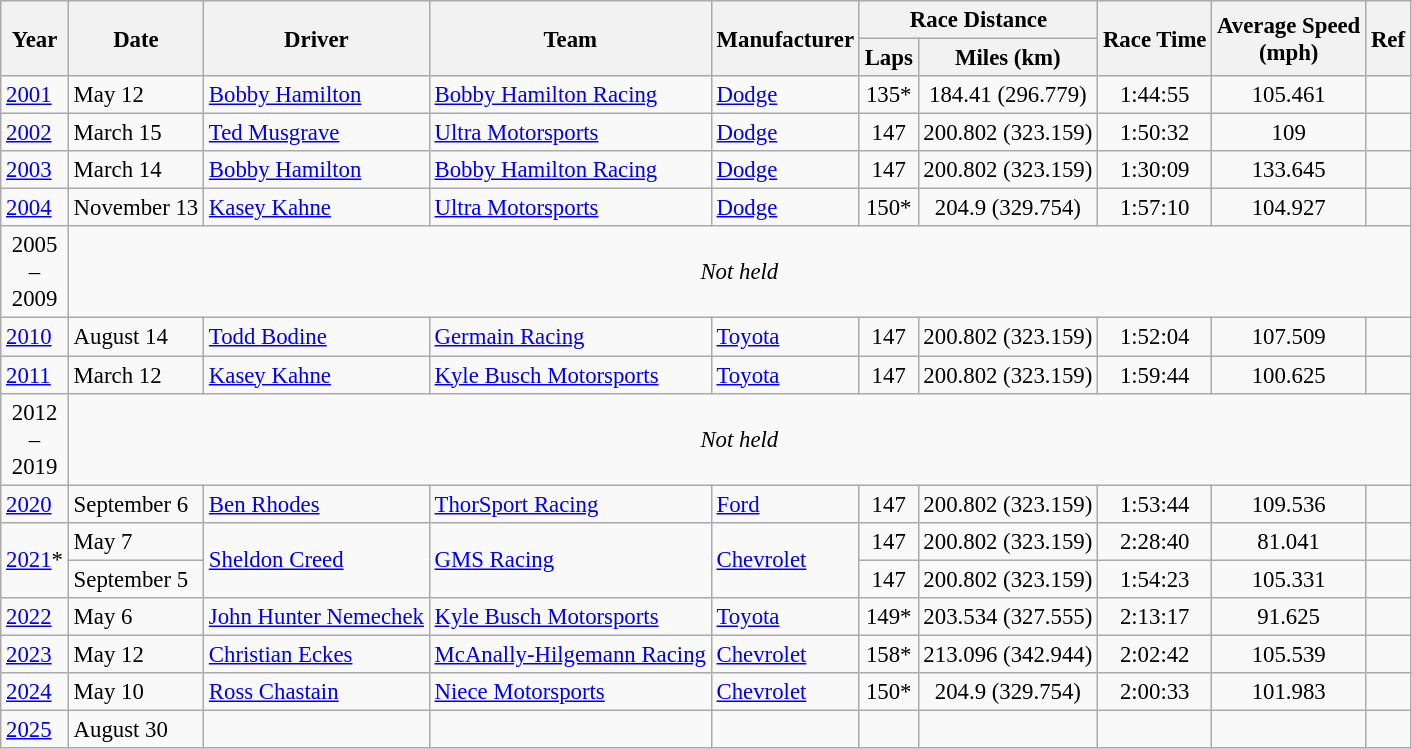<table class="wikitable" style="font-size: 95%;">
<tr>
<th rowspan="2">Year</th>
<th rowspan="2">Date</th>
<th rowspan="2">Driver</th>
<th rowspan="2">Team</th>
<th rowspan="2">Manufacturer</th>
<th colspan="2">Race Distance</th>
<th rowspan="2">Race Time</th>
<th rowspan="2">Average Speed<br>(mph)</th>
<th rowspan="2">Ref</th>
</tr>
<tr>
<th>Laps</th>
<th>Miles (km)</th>
</tr>
<tr>
<td><a href='#'>2001</a></td>
<td>May 12</td>
<td><a href='#'>Bobby Hamilton</a></td>
<td><a href='#'>Bobby Hamilton Racing</a></td>
<td><a href='#'>Dodge</a></td>
<td align="center">135*</td>
<td align="center">184.41 (296.779)</td>
<td align="center">1:44:55</td>
<td align="center">105.461</td>
<td align="center"></td>
</tr>
<tr>
<td><a href='#'>2002</a></td>
<td>March 15</td>
<td><a href='#'>Ted Musgrave</a></td>
<td><a href='#'>Ultra Motorsports</a></td>
<td><a href='#'>Dodge</a></td>
<td align="center">147</td>
<td align="center">200.802 (323.159)</td>
<td align="center">1:50:32</td>
<td align="center">109</td>
<td align="center"></td>
</tr>
<tr>
<td><a href='#'>2003</a></td>
<td>March 14</td>
<td><a href='#'>Bobby Hamilton</a></td>
<td><a href='#'>Bobby Hamilton Racing</a></td>
<td><a href='#'>Dodge</a></td>
<td align="center">147</td>
<td align="center">200.802 (323.159)</td>
<td align="center">1:30:09</td>
<td align="center">133.645</td>
<td align="center"></td>
</tr>
<tr>
<td><a href='#'>2004</a></td>
<td>November 13</td>
<td><a href='#'>Kasey Kahne</a></td>
<td><a href='#'>Ultra Motorsports</a></td>
<td><a href='#'>Dodge</a></td>
<td align="center">150*</td>
<td align="center">204.9 (329.754)</td>
<td align="center">1:57:10</td>
<td align="center">104.927</td>
<td align="center"></td>
</tr>
<tr>
<td align=center>2005<br>–<br>2009</td>
<td colspan=9 align=center><em>Not held</em></td>
</tr>
<tr>
<td><a href='#'>2010</a></td>
<td>August 14</td>
<td><a href='#'>Todd Bodine</a></td>
<td><a href='#'>Germain Racing</a></td>
<td><a href='#'>Toyota</a></td>
<td align="center">147</td>
<td align="center">200.802 (323.159)</td>
<td align="center">1:52:04</td>
<td align="center">107.509</td>
<td align="center"></td>
</tr>
<tr>
<td><a href='#'>2011</a></td>
<td>March 12</td>
<td><a href='#'>Kasey Kahne</a></td>
<td><a href='#'>Kyle Busch Motorsports</a></td>
<td><a href='#'>Toyota</a></td>
<td align="center">147</td>
<td align="center">200.802 (323.159)</td>
<td align="center">1:59:44</td>
<td align="center">100.625</td>
<td align="center"></td>
</tr>
<tr>
<td align=center>2012<br>–<br>2019</td>
<td colspan=9 align=center><em>Not held</em></td>
</tr>
<tr>
<td><a href='#'>2020</a></td>
<td>September 6</td>
<td><a href='#'>Ben Rhodes</a></td>
<td><a href='#'>ThorSport Racing</a></td>
<td><a href='#'>Ford</a></td>
<td align="center">147</td>
<td align="center">200.802 (323.159)</td>
<td align="center">1:53:44</td>
<td align="center">109.536</td>
<td align="center"></td>
</tr>
<tr>
<td rowspan=2><a href='#'>2021</a>*</td>
<td>May 7</td>
<td rowspan=2><a href='#'>Sheldon Creed</a></td>
<td rowspan=2><a href='#'>GMS Racing</a></td>
<td rowspan=2><a href='#'>Chevrolet</a></td>
<td align="center">147</td>
<td align="center">200.802 (323.159)</td>
<td align="center">2:28:40</td>
<td align="center">81.041</td>
<td align="center"></td>
</tr>
<tr>
<td>September 5</td>
<td align="center">147</td>
<td align="center">200.802 (323.159)</td>
<td align="center">1:54:23</td>
<td align="center">105.331</td>
<td align="center"></td>
</tr>
<tr>
<td><a href='#'>2022</a></td>
<td>May 6</td>
<td><a href='#'>John Hunter Nemechek</a></td>
<td><a href='#'>Kyle Busch Motorsports</a></td>
<td><a href='#'>Toyota</a></td>
<td align="center">149*</td>
<td align="center">203.534 (327.555)</td>
<td align="center">2:13:17</td>
<td align="center">91.625</td>
<td align="center"></td>
</tr>
<tr>
<td><a href='#'>2023</a></td>
<td>May 12</td>
<td><a href='#'>Christian Eckes</a></td>
<td><a href='#'>McAnally-Hilgemann Racing</a></td>
<td><a href='#'>Chevrolet</a></td>
<td align="center">158*</td>
<td align="center">213.096 (342.944)</td>
<td align="center">2:02:42</td>
<td align="center">105.539</td>
<td align="center"></td>
</tr>
<tr>
<td><a href='#'>2024</a></td>
<td>May 10</td>
<td><a href='#'>Ross Chastain</a></td>
<td><a href='#'>Niece Motorsports</a></td>
<td><a href='#'>Chevrolet</a></td>
<td align="center">150*</td>
<td align="center">204.9 (329.754)</td>
<td align="center">2:00:33</td>
<td align="center">101.983</td>
<td align="center"></td>
</tr>
<tr>
<td><a href='#'>2025</a></td>
<td>August 30</td>
<td></td>
<td></td>
<td></td>
<td align="center"></td>
<td align="center"></td>
<td align="center"></td>
<td align="center"></td>
<td align="center"></td>
</tr>
</table>
